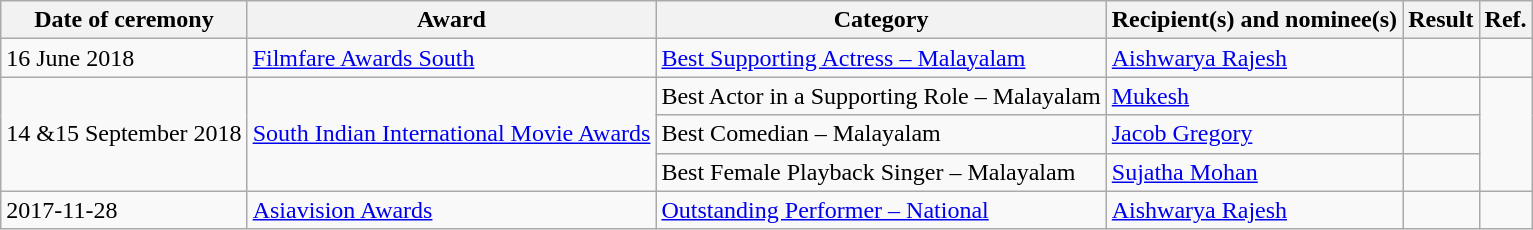<table class="wikitable sortable">
<tr>
<th>Date of ceremony</th>
<th>Award</th>
<th>Category</th>
<th>Recipient(s) and nominee(s)</th>
<th>Result</th>
<th>Ref.</th>
</tr>
<tr>
<td>16 June 2018</td>
<td><a href='#'>Filmfare Awards South</a></td>
<td><a href='#'>Best Supporting Actress – Malayalam</a></td>
<td><a href='#'>Aishwarya Rajesh</a></td>
<td></td>
<td></td>
</tr>
<tr>
<td rowspan="3">14 &15 September 2018</td>
<td rowspan="3"><a href='#'>South Indian International Movie Awards</a></td>
<td>Best Actor in a Supporting Role – Malayalam</td>
<td><a href='#'>Mukesh</a></td>
<td></td>
<td rowspan="3"></td>
</tr>
<tr>
<td>Best Comedian – Malayalam</td>
<td><a href='#'>Jacob Gregory</a></td>
<td></td>
</tr>
<tr>
<td>Best Female Playback Singer – Malayalam</td>
<td><a href='#'>Sujatha Mohan</a></td>
<td></td>
</tr>
<tr>
<td>2017-11-28</td>
<td><a href='#'>Asiavision Awards</a></td>
<td><a href='#'>Outstanding Performer – National</a></td>
<td><a href='#'>Aishwarya Rajesh</a></td>
<td></td>
<td></td>
</tr>
</table>
